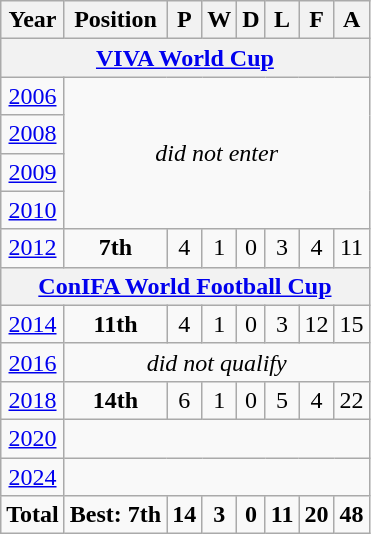<table class="wikitable" style="text-align: center;">
<tr>
<th>Year</th>
<th>Position</th>
<th>P</th>
<th>W</th>
<th>D</th>
<th>L</th>
<th>F</th>
<th>A</th>
</tr>
<tr>
<th colspan=8><a href='#'>VIVA World Cup</a></th>
</tr>
<tr>
<td> <a href='#'>2006</a></td>
<td colspan=7 rowspan=4><em>did not enter</em></td>
</tr>
<tr>
<td> <a href='#'>2008</a></td>
</tr>
<tr>
<td> <a href='#'>2009</a></td>
</tr>
<tr>
<td> <a href='#'>2010</a></td>
</tr>
<tr>
<td> <a href='#'>2012</a></td>
<td><strong>7th</strong></td>
<td>4</td>
<td>1</td>
<td>0</td>
<td>3</td>
<td>4</td>
<td>11</td>
</tr>
<tr>
<th colspan=8><a href='#'>ConIFA World Football Cup</a></th>
</tr>
<tr>
<td> <a href='#'>2014</a></td>
<td><strong>11th</strong></td>
<td>4</td>
<td>1</td>
<td>0</td>
<td>3</td>
<td>12</td>
<td>15</td>
</tr>
<tr>
<td> <a href='#'>2016</a></td>
<td colspan=7><em>did not qualify</em></td>
</tr>
<tr>
<td> <a href='#'>2018</a></td>
<td><strong>14th</strong></td>
<td>6</td>
<td>1</td>
<td>0</td>
<td>5</td>
<td>4</td>
<td>22</td>
</tr>
<tr>
<td> <a href='#'>2020</a></td>
<td colspan=7></td>
</tr>
<tr>
<td> <a href='#'>2024</a></td>
<td colspan=7></td>
</tr>
<tr>
<td><strong>Total</strong></td>
<td><strong>Best: 7th</strong></td>
<td><strong>14</strong></td>
<td><strong>3</strong></td>
<td><strong>0</strong></td>
<td><strong>11</strong></td>
<td><strong>20</strong></td>
<td><strong>48</strong></td>
</tr>
</table>
